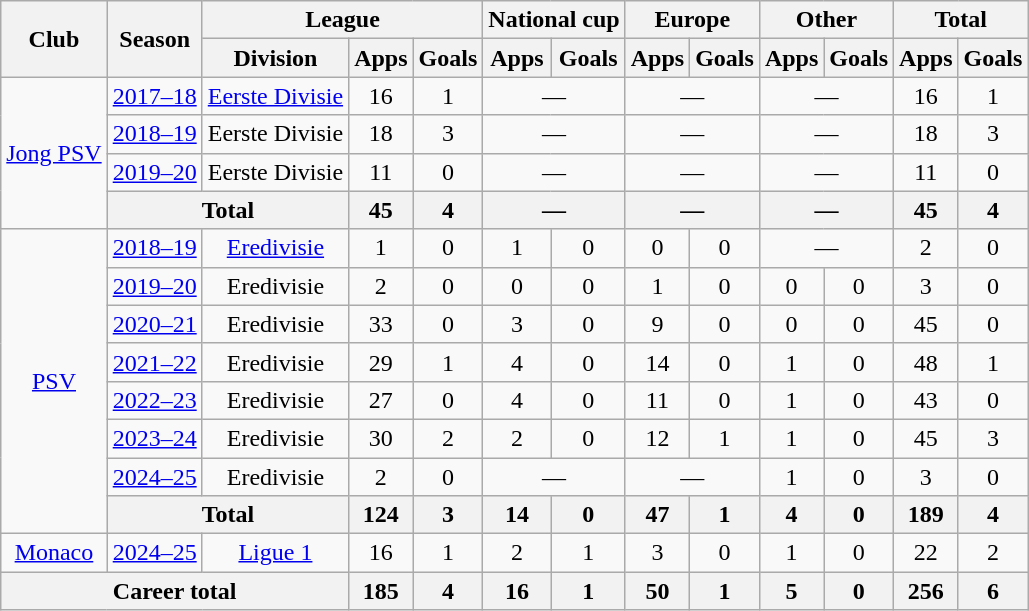<table class="wikitable" style="text-align: center">
<tr>
<th rowspan="2">Club</th>
<th rowspan="2">Season</th>
<th colspan="3">League</th>
<th colspan="2">National cup</th>
<th colspan="2">Europe</th>
<th colspan="2">Other</th>
<th colspan="2">Total</th>
</tr>
<tr>
<th>Division</th>
<th>Apps</th>
<th>Goals</th>
<th>Apps</th>
<th>Goals</th>
<th>Apps</th>
<th>Goals</th>
<th>Apps</th>
<th>Goals</th>
<th>Apps</th>
<th>Goals</th>
</tr>
<tr>
<td rowspan="4"><a href='#'>Jong PSV</a></td>
<td><a href='#'>2017–18</a></td>
<td><a href='#'>Eerste Divisie</a></td>
<td>16</td>
<td>1</td>
<td colspan="2">—</td>
<td colspan="2">—</td>
<td colspan="2">—</td>
<td>16</td>
<td>1</td>
</tr>
<tr>
<td><a href='#'>2018–19</a></td>
<td>Eerste Divisie</td>
<td>18</td>
<td>3</td>
<td colspan="2">—</td>
<td colspan="2">—</td>
<td colspan="2">—</td>
<td>18</td>
<td>3</td>
</tr>
<tr>
<td><a href='#'>2019–20</a></td>
<td>Eerste Divisie</td>
<td>11</td>
<td>0</td>
<td colspan="2">—</td>
<td colspan="2">—</td>
<td colspan="2">—</td>
<td>11</td>
<td>0</td>
</tr>
<tr>
<th colspan="2">Total</th>
<th>45</th>
<th>4</th>
<th colspan="2">—</th>
<th colspan="2">—</th>
<th colspan="2">—</th>
<th>45</th>
<th>4</th>
</tr>
<tr>
<td rowspan="8"><a href='#'>PSV</a></td>
<td><a href='#'>2018–19</a></td>
<td><a href='#'>Eredivisie</a></td>
<td>1</td>
<td>0</td>
<td>1</td>
<td>0</td>
<td>0</td>
<td>0</td>
<td colspan="2">—</td>
<td>2</td>
<td>0</td>
</tr>
<tr>
<td><a href='#'>2019–20</a></td>
<td>Eredivisie</td>
<td>2</td>
<td>0</td>
<td>0</td>
<td>0</td>
<td>1</td>
<td>0</td>
<td>0</td>
<td>0</td>
<td>3</td>
<td>0</td>
</tr>
<tr>
<td><a href='#'>2020–21</a></td>
<td>Eredivisie</td>
<td>33</td>
<td>0</td>
<td>3</td>
<td>0</td>
<td>9</td>
<td>0</td>
<td>0</td>
<td>0</td>
<td>45</td>
<td>0</td>
</tr>
<tr>
<td><a href='#'>2021–22</a></td>
<td>Eredivisie</td>
<td>29</td>
<td>1</td>
<td>4</td>
<td>0</td>
<td>14</td>
<td>0</td>
<td>1</td>
<td>0</td>
<td>48</td>
<td>1</td>
</tr>
<tr>
<td><a href='#'>2022–23</a></td>
<td>Eredivisie</td>
<td>27</td>
<td>0</td>
<td>4</td>
<td>0</td>
<td>11</td>
<td>0</td>
<td>1</td>
<td>0</td>
<td>43</td>
<td>0</td>
</tr>
<tr>
<td><a href='#'>2023–24</a></td>
<td>Eredivisie</td>
<td>30</td>
<td>2</td>
<td>2</td>
<td>0</td>
<td>12</td>
<td>1</td>
<td>1</td>
<td>0</td>
<td>45</td>
<td>3</td>
</tr>
<tr>
<td><a href='#'>2024–25</a></td>
<td>Eredivisie</td>
<td>2</td>
<td>0</td>
<td colspan="2">—</td>
<td colspan="2">—</td>
<td>1</td>
<td>0</td>
<td>3</td>
<td>0</td>
</tr>
<tr>
<th colspan="2">Total</th>
<th>124</th>
<th>3</th>
<th>14</th>
<th>0</th>
<th>47</th>
<th>1</th>
<th>4</th>
<th>0</th>
<th>189</th>
<th>4</th>
</tr>
<tr>
<td><a href='#'>Monaco</a></td>
<td><a href='#'>2024–25</a></td>
<td><a href='#'>Ligue 1</a></td>
<td>16</td>
<td>1</td>
<td>2</td>
<td>1</td>
<td>3</td>
<td>0</td>
<td>1</td>
<td>0</td>
<td>22</td>
<td>2</td>
</tr>
<tr>
<th colspan="3">Career total</th>
<th>185</th>
<th>4</th>
<th>16</th>
<th>1</th>
<th>50</th>
<th>1</th>
<th>5</th>
<th>0</th>
<th>256</th>
<th>6</th>
</tr>
</table>
